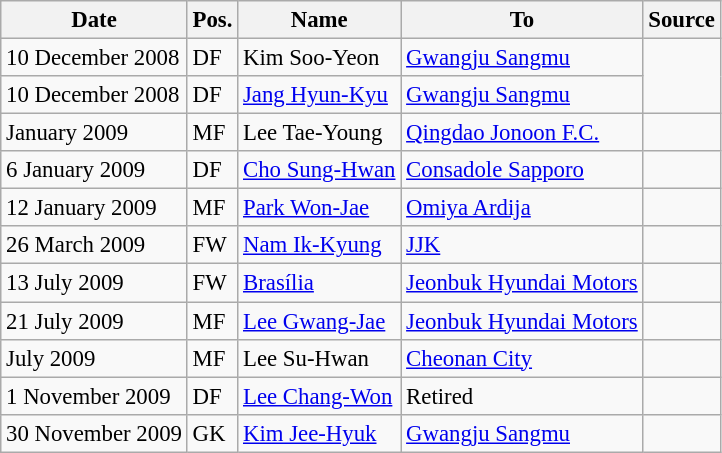<table class="wikitable" style="font-size: 95%;">
<tr>
<th>Date</th>
<th>Pos.</th>
<th>Name</th>
<th>To</th>
<th>Source</th>
</tr>
<tr>
<td>10 December 2008</td>
<td>DF</td>
<td> Kim Soo-Yeon</td>
<td> <a href='#'>Gwangju Sangmu</a></td>
<td rowspan=2> </td>
</tr>
<tr>
<td>10 December 2008</td>
<td>DF</td>
<td> <a href='#'>Jang Hyun-Kyu</a></td>
<td> <a href='#'>Gwangju Sangmu</a></td>
</tr>
<tr>
<td>January 2009</td>
<td>MF</td>
<td> Lee Tae-Young</td>
<td> <a href='#'>Qingdao Jonoon F.C.</a></td>
<td></td>
</tr>
<tr>
<td>6 January 2009</td>
<td>DF</td>
<td> <a href='#'>Cho Sung-Hwan</a></td>
<td> <a href='#'>Consadole Sapporo</a></td>
<td> </td>
</tr>
<tr>
<td>12 January 2009</td>
<td>MF</td>
<td> <a href='#'>Park Won-Jae</a></td>
<td> <a href='#'>Omiya Ardija</a></td>
<td> </td>
</tr>
<tr>
<td>26 March 2009</td>
<td>FW</td>
<td> <a href='#'>Nam Ik-Kyung</a></td>
<td> <a href='#'>JJK</a></td>
<td> </td>
</tr>
<tr>
<td>13 July 2009</td>
<td>FW</td>
<td> <a href='#'>Brasília</a></td>
<td> <a href='#'>Jeonbuk Hyundai Motors</a></td>
<td> </td>
</tr>
<tr>
<td>21 July 2009</td>
<td>MF</td>
<td> <a href='#'>Lee Gwang-Jae</a></td>
<td> <a href='#'>Jeonbuk Hyundai Motors</a></td>
<td> </td>
</tr>
<tr>
<td>July 2009</td>
<td>MF</td>
<td> Lee Su-Hwan</td>
<td> <a href='#'>Cheonan City</a></td>
<td></td>
</tr>
<tr>
<td>1 November 2009</td>
<td>DF</td>
<td> <a href='#'>Lee Chang-Won</a></td>
<td>Retired</td>
<td></td>
</tr>
<tr>
<td>30 November 2009</td>
<td>GK</td>
<td> <a href='#'>Kim Jee-Hyuk</a></td>
<td> <a href='#'>Gwangju Sangmu</a></td>
<td> </td>
</tr>
</table>
